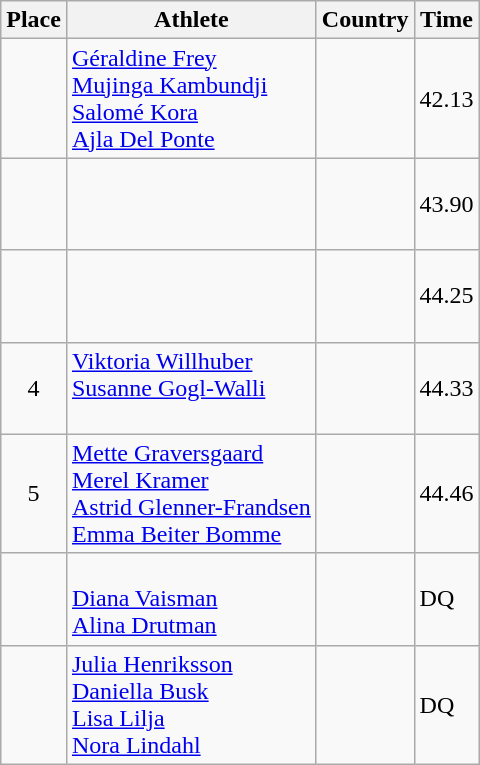<table class="wikitable">
<tr>
<th>Place</th>
<th>Athlete</th>
<th>Country</th>
<th>Time</th>
</tr>
<tr>
<td align=center></td>
<td><a href='#'>Géraldine Frey</a><br><a href='#'>Mujinga Kambundji</a><br><a href='#'>Salomé Kora</a><br><a href='#'>Ajla Del Ponte</a></td>
<td></td>
<td>42.13</td>
</tr>
<tr>
<td align=center></td>
<td><br><br><br></td>
<td></td>
<td>43.90</td>
</tr>
<tr>
<td align=center></td>
<td><br><br><br></td>
<td></td>
<td>44.25</td>
</tr>
<tr>
<td align=center>4</td>
<td><a href='#'>Viktoria Willhuber</a><br><a href='#'>Susanne Gogl-Walli</a><br><br></td>
<td></td>
<td>44.33</td>
</tr>
<tr>
<td align=center>5</td>
<td><a href='#'>Mette Graversgaard</a><br><a href='#'>Merel Kramer</a><br><a href='#'>Astrid Glenner-Frandsen</a><br><a href='#'>Emma Beiter Bomme</a></td>
<td></td>
<td>44.46</td>
</tr>
<tr>
<td align=center></td>
<td><br><a href='#'>Diana Vaisman</a><br><a href='#'>Alina Drutman</a><br></td>
<td></td>
<td>DQ</td>
</tr>
<tr>
<td align=center></td>
<td><a href='#'>Julia Henriksson</a><br><a href='#'>Daniella Busk</a><br><a href='#'>Lisa Lilja</a><br><a href='#'>Nora Lindahl</a></td>
<td></td>
<td>DQ</td>
</tr>
</table>
